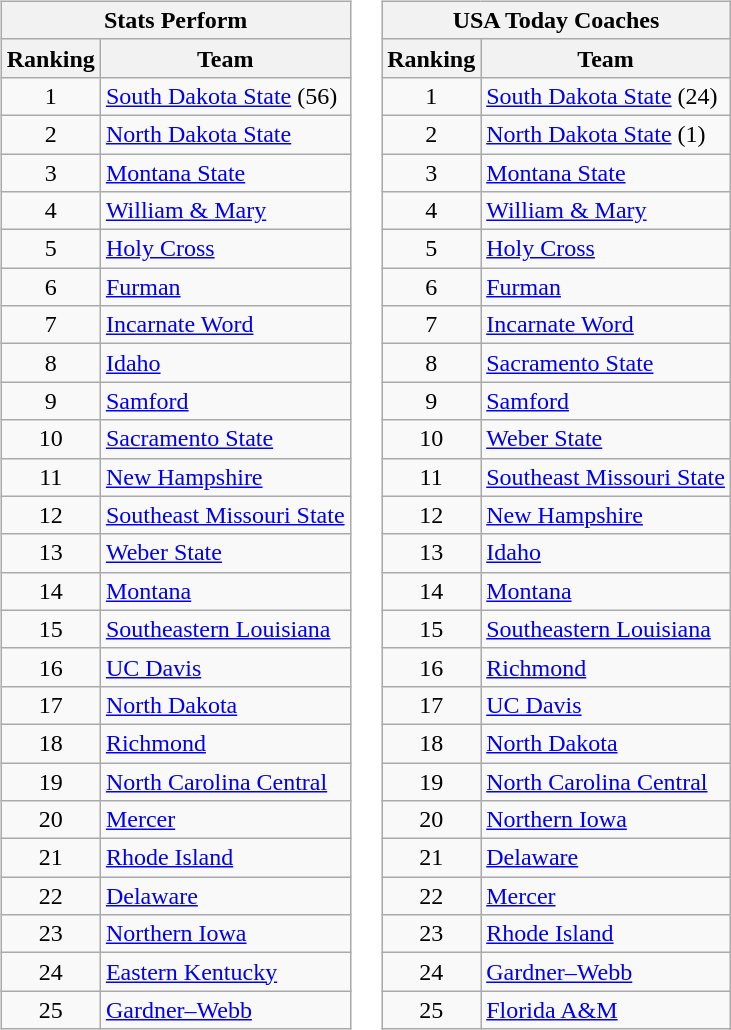<table>
<tr style="vertical-align:top;">
<td><br><table class="wikitable" style="text-align:center;">
<tr>
<th colspan=2>Stats Perform</th>
</tr>
<tr>
<th>Ranking</th>
<th>Team</th>
</tr>
<tr>
<td>1</td>
<td align=left><a href='#'>South Dakota State</a> (56)</td>
</tr>
<tr>
<td>2</td>
<td align=left><a href='#'>North Dakota State</a></td>
</tr>
<tr>
<td>3</td>
<td align=left><a href='#'>Montana State</a></td>
</tr>
<tr>
<td>4</td>
<td align=left><a href='#'>William & Mary</a></td>
</tr>
<tr>
<td>5</td>
<td align=left><a href='#'>Holy Cross</a></td>
</tr>
<tr>
<td>6</td>
<td align=left><a href='#'>Furman</a></td>
</tr>
<tr>
<td>7</td>
<td align=left><a href='#'>Incarnate Word</a></td>
</tr>
<tr>
<td>8</td>
<td align=left><a href='#'>Idaho</a></td>
</tr>
<tr>
<td>9</td>
<td align=left><a href='#'>Samford</a></td>
</tr>
<tr>
<td>10</td>
<td align=left><a href='#'>Sacramento State</a></td>
</tr>
<tr>
<td>11</td>
<td align=left><a href='#'>New Hampshire</a></td>
</tr>
<tr>
<td>12</td>
<td align=left><a href='#'>Southeast Missouri State</a></td>
</tr>
<tr>
<td>13</td>
<td align=left><a href='#'>Weber State</a></td>
</tr>
<tr>
<td>14</td>
<td align=left><a href='#'>Montana</a></td>
</tr>
<tr>
<td>15</td>
<td align=left><a href='#'>Southeastern Louisiana</a></td>
</tr>
<tr>
<td>16</td>
<td align=left><a href='#'>UC Davis</a></td>
</tr>
<tr>
<td>17</td>
<td align=left><a href='#'>North Dakota</a></td>
</tr>
<tr>
<td>18</td>
<td align=left><a href='#'>Richmond</a></td>
</tr>
<tr>
<td>19</td>
<td align=left><a href='#'>North Carolina Central</a></td>
</tr>
<tr>
<td>20</td>
<td align=left><a href='#'>Mercer</a></td>
</tr>
<tr>
<td>21</td>
<td align=left><a href='#'>Rhode Island</a></td>
</tr>
<tr>
<td>22</td>
<td align=left><a href='#'>Delaware</a></td>
</tr>
<tr>
<td>23</td>
<td align=left><a href='#'>Northern Iowa</a></td>
</tr>
<tr>
<td>24</td>
<td align=left><a href='#'>Eastern Kentucky</a></td>
</tr>
<tr>
<td>25</td>
<td align=left><a href='#'>Gardner–Webb</a></td>
</tr>
</table>
</td>
<td><br><table class="wikitable" style="text-align:center;">
<tr>
<th colspan=2>USA Today Coaches</th>
</tr>
<tr>
<th>Ranking</th>
<th>Team</th>
</tr>
<tr>
<td>1</td>
<td align=left><a href='#'>South Dakota State</a> (24)</td>
</tr>
<tr>
<td>2</td>
<td align=left><a href='#'>North Dakota State</a> (1)</td>
</tr>
<tr>
<td>3</td>
<td align=left><a href='#'>Montana State</a></td>
</tr>
<tr>
<td>4</td>
<td align=left><a href='#'>William & Mary</a></td>
</tr>
<tr>
<td>5</td>
<td align=left><a href='#'>Holy Cross</a></td>
</tr>
<tr>
<td>6</td>
<td align=left><a href='#'>Furman</a></td>
</tr>
<tr>
<td>7</td>
<td align=left><a href='#'>Incarnate Word</a></td>
</tr>
<tr>
<td>8</td>
<td align=left><a href='#'>Sacramento State</a></td>
</tr>
<tr>
<td>9</td>
<td align=left><a href='#'>Samford</a></td>
</tr>
<tr>
<td>10</td>
<td align=left><a href='#'>Weber State</a></td>
</tr>
<tr>
<td>11</td>
<td align=left><a href='#'>Southeast Missouri State</a></td>
</tr>
<tr>
<td>12</td>
<td align=left><a href='#'>New Hampshire</a></td>
</tr>
<tr>
<td>13</td>
<td align=left><a href='#'>Idaho</a></td>
</tr>
<tr>
<td>14</td>
<td align=left><a href='#'>Montana</a></td>
</tr>
<tr>
<td>15</td>
<td align=left><a href='#'>Southeastern Louisiana</a></td>
</tr>
<tr>
<td>16</td>
<td align=left><a href='#'>Richmond</a></td>
</tr>
<tr>
<td>17</td>
<td align=left><a href='#'>UC Davis</a></td>
</tr>
<tr>
<td>18</td>
<td align=left><a href='#'>North Dakota</a></td>
</tr>
<tr>
<td>19</td>
<td align=left><a href='#'>North Carolina Central</a></td>
</tr>
<tr>
<td>20</td>
<td align=left><a href='#'>Northern Iowa</a></td>
</tr>
<tr>
<td>21</td>
<td align=left><a href='#'>Delaware</a></td>
</tr>
<tr>
<td>22</td>
<td align=left><a href='#'>Mercer</a></td>
</tr>
<tr>
<td>23</td>
<td align=left><a href='#'>Rhode Island</a></td>
</tr>
<tr>
<td>24</td>
<td align=left><a href='#'>Gardner–Webb</a></td>
</tr>
<tr>
<td>25</td>
<td align=left><a href='#'>Florida A&M</a></td>
</tr>
</table>
</td>
</tr>
</table>
